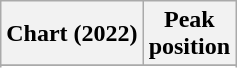<table class="wikitable sortable plainrowheaders" style="text-align:center">
<tr>
<th scope="col">Chart (2022)</th>
<th scope="col">Peak<br>position</th>
</tr>
<tr>
</tr>
<tr>
</tr>
<tr>
</tr>
<tr>
</tr>
<tr>
</tr>
<tr>
</tr>
<tr>
</tr>
</table>
